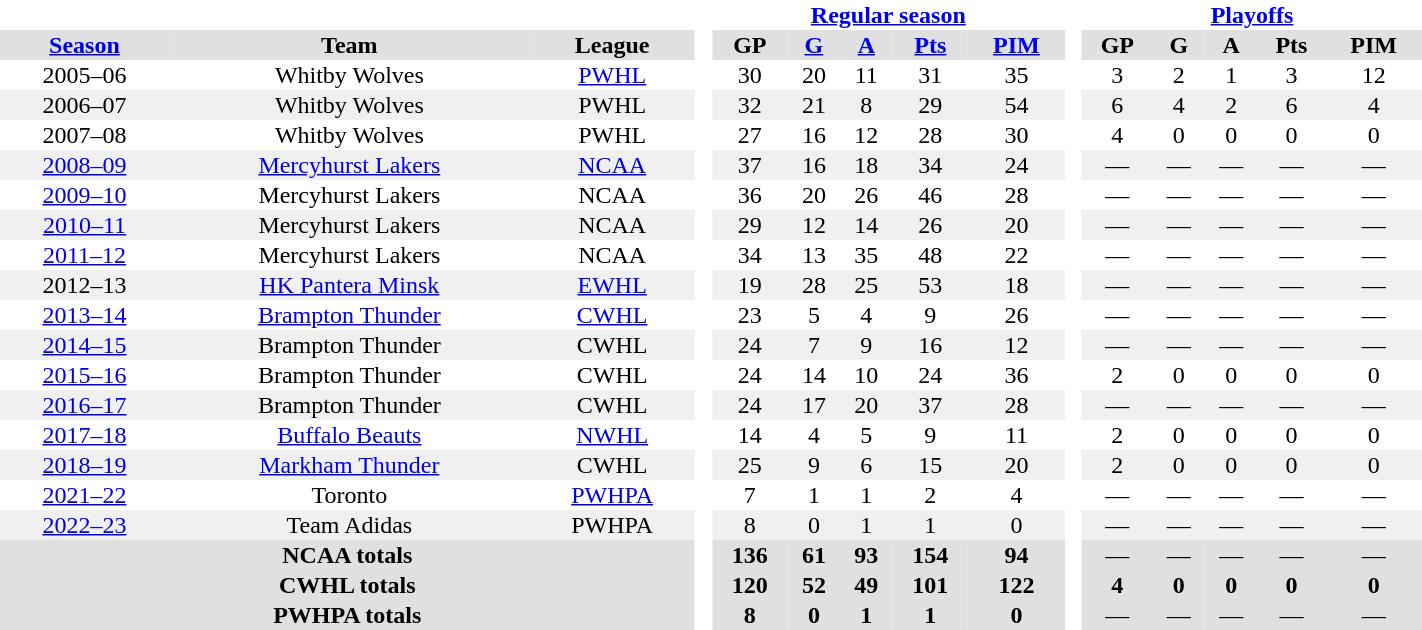<table border="0" cellpadding="1" cellspacing="0" width="75%" style="text-align:center">
<tr>
<th colspan="3" bgcolor="#ffffff"> </th>
<th rowspan="93" bgcolor="#ffffff"> </th>
<th colspan="5"><a href='#'>Regular season</a></th>
<th rowspan="93" bgcolor="#ffffff"> </th>
<th colspan="5"><a href='#'>Playoffs</a></th>
</tr>
<tr bgcolor="#e0e0e0">
<th><a href='#'>Season</a></th>
<th>Team</th>
<th>League</th>
<th>GP</th>
<th><a href='#'>G</a></th>
<th><a href='#'>A</a></th>
<th><a href='#'>Pts</a></th>
<th><a href='#'>PIM</a></th>
<th>GP</th>
<th>G</th>
<th>A</th>
<th>Pts</th>
<th>PIM</th>
</tr>
<tr>
<td>2005–06</td>
<td>Whitby Wolves</td>
<td><a href='#'>PWHL</a></td>
<td>30</td>
<td>20</td>
<td>11</td>
<td>31</td>
<td>35</td>
<td>3</td>
<td>2</td>
<td>1</td>
<td>3</td>
<td>12</td>
</tr>
<tr bgcolor="#f0f0f0">
<td>2006–07</td>
<td>Whitby Wolves</td>
<td>PWHL</td>
<td>32</td>
<td>21</td>
<td>8</td>
<td>29</td>
<td>54</td>
<td>6</td>
<td>4</td>
<td>2</td>
<td>6</td>
<td>4</td>
</tr>
<tr>
<td>2007–08</td>
<td>Whitby Wolves</td>
<td>PWHL</td>
<td>27</td>
<td>16</td>
<td>12</td>
<td>28</td>
<td>30</td>
<td>4</td>
<td>0</td>
<td>0</td>
<td>0</td>
<td>0</td>
</tr>
<tr bgcolor="#f0f0f0">
<td><a href='#'>2008–09</a></td>
<td><a href='#'>Mercyhurst Lakers</a></td>
<td><a href='#'>NCAA</a></td>
<td>37</td>
<td>16</td>
<td>18</td>
<td>34</td>
<td>24</td>
<td>—</td>
<td>—</td>
<td>—</td>
<td>—</td>
<td>—</td>
</tr>
<tr>
<td><a href='#'>2009–10</a></td>
<td>Mercyhurst Lakers</td>
<td>NCAA</td>
<td>36</td>
<td>20</td>
<td>26</td>
<td>46</td>
<td>28</td>
<td>—</td>
<td>—</td>
<td>—</td>
<td>—</td>
<td>—</td>
</tr>
<tr bgcolor="#f0f0f0">
<td><a href='#'>2010–11</a></td>
<td>Mercyhurst Lakers</td>
<td>NCAA</td>
<td>29</td>
<td>12</td>
<td>14</td>
<td>26</td>
<td>20</td>
<td>—</td>
<td>—</td>
<td>—</td>
<td>—</td>
<td>—</td>
</tr>
<tr>
<td><a href='#'>2011–12</a></td>
<td>Mercyhurst Lakers</td>
<td>NCAA</td>
<td>34</td>
<td>13</td>
<td>35</td>
<td>48</td>
<td>22</td>
<td>—</td>
<td>—</td>
<td>—</td>
<td>—</td>
<td>—</td>
</tr>
<tr bgcolor="#f0f0f0">
<td>2012–13</td>
<td><a href='#'>HK Pantera Minsk</a></td>
<td><a href='#'>EWHL</a></td>
<td>19</td>
<td>28</td>
<td>25</td>
<td>53</td>
<td>18</td>
<td>—</td>
<td>—</td>
<td>—</td>
<td>—</td>
<td>—</td>
</tr>
<tr>
<td><a href='#'>2013–14</a></td>
<td><a href='#'>Brampton Thunder</a></td>
<td><a href='#'>CWHL</a></td>
<td>23</td>
<td>5</td>
<td>4</td>
<td>9</td>
<td>26</td>
<td>—</td>
<td>—</td>
<td>—</td>
<td>—</td>
<td>—</td>
</tr>
<tr bgcolor="#f0f0f0">
<td><a href='#'>2014–15</a></td>
<td>Brampton Thunder</td>
<td>CWHL</td>
<td>24</td>
<td>7</td>
<td>9</td>
<td>16</td>
<td>12</td>
<td>—</td>
<td>—</td>
<td>—</td>
<td>—</td>
<td>—</td>
</tr>
<tr>
<td><a href='#'>2015–16</a></td>
<td>Brampton Thunder</td>
<td>CWHL</td>
<td>24</td>
<td>14</td>
<td>10</td>
<td>24</td>
<td>36</td>
<td>2</td>
<td>0</td>
<td>0</td>
<td>0</td>
<td>0</td>
</tr>
<tr bgcolor="#f0f0f0">
<td><a href='#'>2016–17</a></td>
<td>Brampton Thunder</td>
<td>CWHL</td>
<td>24</td>
<td>17</td>
<td>20</td>
<td>37</td>
<td>28</td>
<td>—</td>
<td>—</td>
<td>—</td>
<td>—</td>
<td>—</td>
</tr>
<tr>
<td><a href='#'>2017–18</a></td>
<td><a href='#'>Buffalo Beauts</a></td>
<td><a href='#'>NWHL</a></td>
<td>14</td>
<td>4</td>
<td>5</td>
<td>9</td>
<td>11</td>
<td>2</td>
<td>0</td>
<td>0</td>
<td>0</td>
<td>0</td>
</tr>
<tr bgcolor="#f0f0f0">
<td><a href='#'>2018–19</a></td>
<td><a href='#'>Markham Thunder</a></td>
<td>CWHL</td>
<td>25</td>
<td>9</td>
<td>6</td>
<td>15</td>
<td>20</td>
<td>2</td>
<td>0</td>
<td>0</td>
<td>0</td>
<td>0</td>
</tr>
<tr>
<td><a href='#'>2021–22</a></td>
<td>Toronto</td>
<td><a href='#'>PWHPA</a></td>
<td>7</td>
<td>1</td>
<td>1</td>
<td>2</td>
<td>4</td>
<td>—</td>
<td>—</td>
<td>—</td>
<td>—</td>
<td>—</td>
</tr>
<tr bgcolor="#f0f0f0">
<td><a href='#'>2022–23</a></td>
<td>Team Adidas</td>
<td>PWHPA</td>
<td>8</td>
<td>0</td>
<td>1</td>
<td>1</td>
<td>0</td>
<td>—</td>
<td>—</td>
<td>—</td>
<td>—</td>
<td>—</td>
</tr>
<tr bgcolor="#e0e0e0">
<th colspan="3">NCAA totals</th>
<th>136</th>
<th>61</th>
<th>93</th>
<th>154</th>
<th>94</th>
<td>—</td>
<td>—</td>
<td>—</td>
<td>—</td>
<td>—</td>
</tr>
<tr bgcolor="#e0e0e0">
<th colspan="3">CWHL totals</th>
<th>120</th>
<th>52</th>
<th>49</th>
<th>101</th>
<th>122</th>
<th>4</th>
<th>0</th>
<th>0</th>
<th>0</th>
<th>0</th>
</tr>
<tr bgcolor="#e0e0e0">
<th colspan="3">PWHPA totals</th>
<th>8</th>
<th>0</th>
<th>1</th>
<th>1</th>
<th>0</th>
<td>—</td>
<td>—</td>
<td>—</td>
<td>—</td>
<td>—</td>
</tr>
</table>
